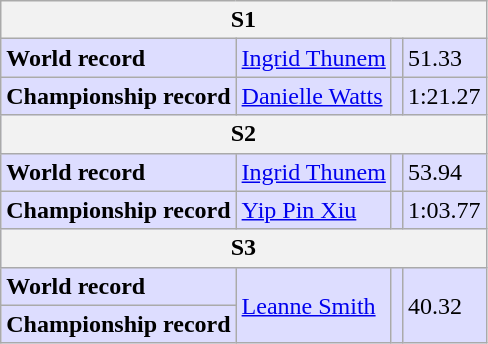<table class="wikitable">
<tr>
<th colspan="4"><strong>S1</strong></th>
</tr>
<tr bgcolor="ddddff">
<td><strong>World record</strong></td>
<td><a href='#'>Ingrid Thunem</a></td>
<td></td>
<td>51.33</td>
</tr>
<tr bgcolor="ddddff">
<td><strong>Championship record</strong></td>
<td><a href='#'>Danielle Watts</a></td>
<td></td>
<td>1:21.27</td>
</tr>
<tr bgcolor="ddddff">
<th colspan="4"><strong>S2</strong></th>
</tr>
<tr bgcolor="ddddff">
<td><strong>World record</strong></td>
<td><a href='#'>Ingrid Thunem</a></td>
<td></td>
<td>53.94</td>
</tr>
<tr bgcolor="ddddff">
<td><strong>Championship record</strong></td>
<td><a href='#'>Yip Pin Xiu</a></td>
<td></td>
<td>1:03.77</td>
</tr>
<tr bgcolor="ddddff">
<th colspan="4"><strong>S3</strong></th>
</tr>
<tr bgcolor="ddddff">
<td><strong>World record</strong></td>
<td rowspan="2"><a href='#'>Leanne Smith</a></td>
<td rowspan="2"></td>
<td rowspan="2">40.32</td>
</tr>
<tr bgcolor="ddddff">
<td><strong>Championship record</strong></td>
</tr>
</table>
